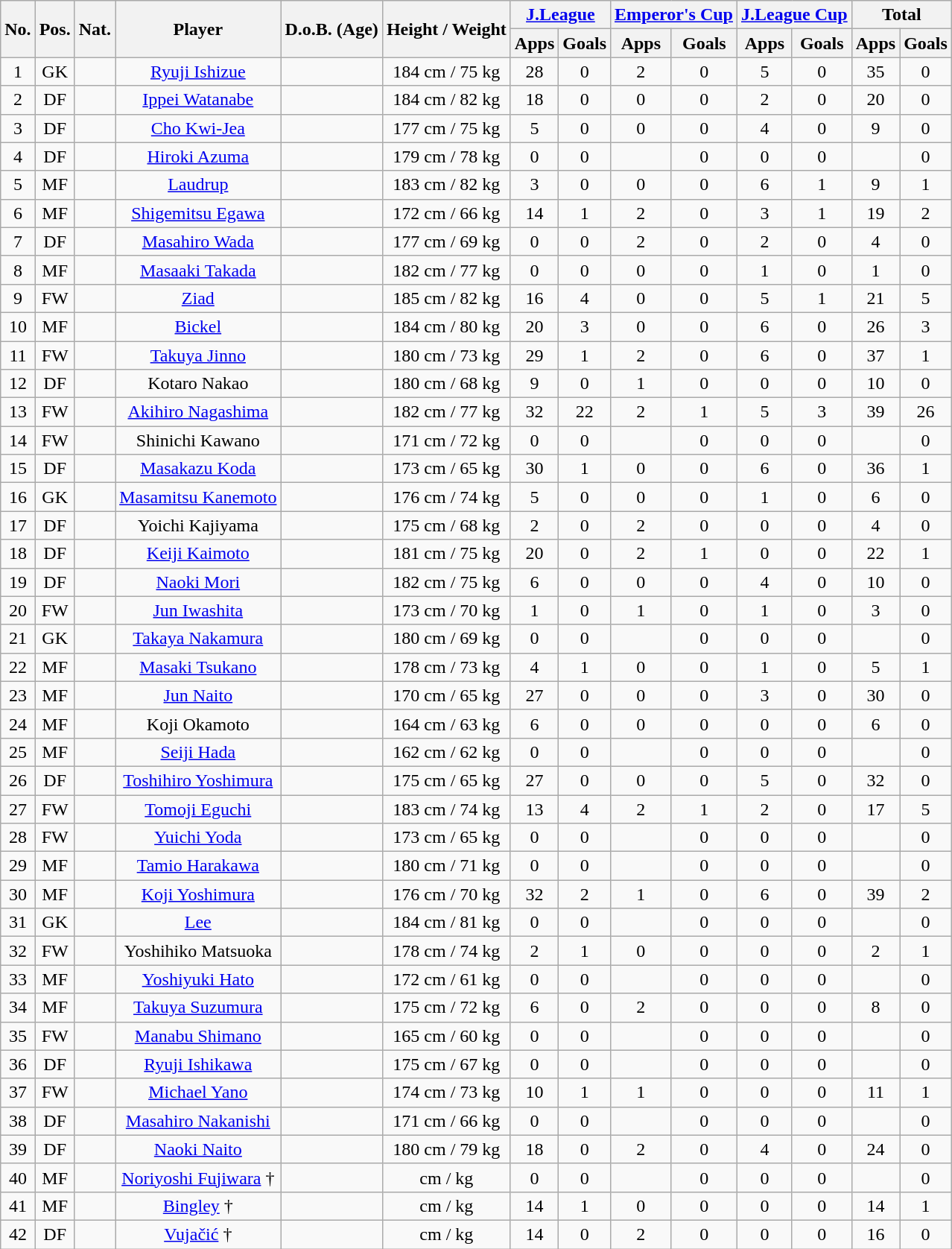<table class="wikitable" style="text-align:center;">
<tr>
<th rowspan="2">No.</th>
<th rowspan="2">Pos.</th>
<th rowspan="2">Nat.</th>
<th rowspan="2">Player</th>
<th rowspan="2">D.o.B. (Age)</th>
<th rowspan="2">Height / Weight</th>
<th colspan="2"><a href='#'>J.League</a></th>
<th colspan="2"><a href='#'>Emperor's Cup</a></th>
<th colspan="2"><a href='#'>J.League Cup</a></th>
<th colspan="2">Total</th>
</tr>
<tr>
<th>Apps</th>
<th>Goals</th>
<th>Apps</th>
<th>Goals</th>
<th>Apps</th>
<th>Goals</th>
<th>Apps</th>
<th>Goals</th>
</tr>
<tr>
<td>1</td>
<td>GK</td>
<td></td>
<td><a href='#'>Ryuji Ishizue</a></td>
<td></td>
<td>184 cm / 75 kg</td>
<td>28</td>
<td>0</td>
<td>2</td>
<td>0</td>
<td>5</td>
<td>0</td>
<td>35</td>
<td>0</td>
</tr>
<tr>
<td>2</td>
<td>DF</td>
<td></td>
<td><a href='#'>Ippei Watanabe</a></td>
<td></td>
<td>184 cm / 82 kg</td>
<td>18</td>
<td>0</td>
<td>0</td>
<td>0</td>
<td>2</td>
<td>0</td>
<td>20</td>
<td>0</td>
</tr>
<tr>
<td>3</td>
<td>DF</td>
<td></td>
<td><a href='#'>Cho Kwi-Jea</a></td>
<td></td>
<td>177 cm / 75 kg</td>
<td>5</td>
<td>0</td>
<td>0</td>
<td>0</td>
<td>4</td>
<td>0</td>
<td>9</td>
<td>0</td>
</tr>
<tr>
<td>4</td>
<td>DF</td>
<td></td>
<td><a href='#'>Hiroki Azuma</a></td>
<td></td>
<td>179 cm / 78 kg</td>
<td>0</td>
<td>0</td>
<td></td>
<td>0</td>
<td>0</td>
<td>0</td>
<td></td>
<td>0</td>
</tr>
<tr>
<td>5</td>
<td>MF</td>
<td></td>
<td><a href='#'>Laudrup</a></td>
<td></td>
<td>183 cm / 82 kg</td>
<td>3</td>
<td>0</td>
<td>0</td>
<td>0</td>
<td>6</td>
<td>1</td>
<td>9</td>
<td>1</td>
</tr>
<tr>
<td>6</td>
<td>MF</td>
<td></td>
<td><a href='#'>Shigemitsu Egawa</a></td>
<td></td>
<td>172 cm / 66 kg</td>
<td>14</td>
<td>1</td>
<td>2</td>
<td>0</td>
<td>3</td>
<td>1</td>
<td>19</td>
<td>2</td>
</tr>
<tr>
<td>7</td>
<td>DF</td>
<td></td>
<td><a href='#'>Masahiro Wada</a></td>
<td></td>
<td>177 cm / 69 kg</td>
<td>0</td>
<td>0</td>
<td>2</td>
<td>0</td>
<td>2</td>
<td>0</td>
<td>4</td>
<td>0</td>
</tr>
<tr>
<td>8</td>
<td>MF</td>
<td></td>
<td><a href='#'>Masaaki Takada</a></td>
<td></td>
<td>182 cm / 77 kg</td>
<td>0</td>
<td>0</td>
<td>0</td>
<td>0</td>
<td>1</td>
<td>0</td>
<td>1</td>
<td>0</td>
</tr>
<tr>
<td>9</td>
<td>FW</td>
<td></td>
<td><a href='#'>Ziad</a></td>
<td></td>
<td>185 cm / 82 kg</td>
<td>16</td>
<td>4</td>
<td>0</td>
<td>0</td>
<td>5</td>
<td>1</td>
<td>21</td>
<td>5</td>
</tr>
<tr>
<td>10</td>
<td>MF</td>
<td></td>
<td><a href='#'>Bickel</a></td>
<td></td>
<td>184 cm / 80 kg</td>
<td>20</td>
<td>3</td>
<td>0</td>
<td>0</td>
<td>6</td>
<td>0</td>
<td>26</td>
<td>3</td>
</tr>
<tr>
<td>11</td>
<td>FW</td>
<td></td>
<td><a href='#'>Takuya Jinno</a></td>
<td></td>
<td>180 cm / 73 kg</td>
<td>29</td>
<td>1</td>
<td>2</td>
<td>0</td>
<td>6</td>
<td>0</td>
<td>37</td>
<td>1</td>
</tr>
<tr>
<td>12</td>
<td>DF</td>
<td></td>
<td>Kotaro Nakao</td>
<td></td>
<td>180 cm / 68 kg</td>
<td>9</td>
<td>0</td>
<td>1</td>
<td>0</td>
<td>0</td>
<td>0</td>
<td>10</td>
<td>0</td>
</tr>
<tr>
<td>13</td>
<td>FW</td>
<td></td>
<td><a href='#'>Akihiro Nagashima</a></td>
<td></td>
<td>182 cm / 77 kg</td>
<td>32</td>
<td>22</td>
<td>2</td>
<td>1</td>
<td>5</td>
<td>3</td>
<td>39</td>
<td>26</td>
</tr>
<tr>
<td>14</td>
<td>FW</td>
<td></td>
<td>Shinichi Kawano</td>
<td></td>
<td>171 cm / 72 kg</td>
<td>0</td>
<td>0</td>
<td></td>
<td>0</td>
<td>0</td>
<td>0</td>
<td></td>
<td>0</td>
</tr>
<tr>
<td>15</td>
<td>DF</td>
<td></td>
<td><a href='#'>Masakazu Koda</a></td>
<td></td>
<td>173 cm / 65 kg</td>
<td>30</td>
<td>1</td>
<td>0</td>
<td>0</td>
<td>6</td>
<td>0</td>
<td>36</td>
<td>1</td>
</tr>
<tr>
<td>16</td>
<td>GK</td>
<td></td>
<td><a href='#'>Masamitsu Kanemoto</a></td>
<td></td>
<td>176 cm / 74 kg</td>
<td>5</td>
<td>0</td>
<td>0</td>
<td>0</td>
<td>1</td>
<td>0</td>
<td>6</td>
<td>0</td>
</tr>
<tr>
<td>17</td>
<td>DF</td>
<td></td>
<td>Yoichi Kajiyama</td>
<td></td>
<td>175 cm / 68 kg</td>
<td>2</td>
<td>0</td>
<td>2</td>
<td>0</td>
<td>0</td>
<td>0</td>
<td>4</td>
<td>0</td>
</tr>
<tr>
<td>18</td>
<td>DF</td>
<td></td>
<td><a href='#'>Keiji Kaimoto</a></td>
<td></td>
<td>181 cm / 75 kg</td>
<td>20</td>
<td>0</td>
<td>2</td>
<td>1</td>
<td>0</td>
<td>0</td>
<td>22</td>
<td>1</td>
</tr>
<tr>
<td>19</td>
<td>DF</td>
<td></td>
<td><a href='#'>Naoki Mori</a></td>
<td></td>
<td>182 cm / 75 kg</td>
<td>6</td>
<td>0</td>
<td>0</td>
<td>0</td>
<td>4</td>
<td>0</td>
<td>10</td>
<td>0</td>
</tr>
<tr>
<td>20</td>
<td>FW</td>
<td></td>
<td><a href='#'>Jun Iwashita</a></td>
<td></td>
<td>173 cm / 70 kg</td>
<td>1</td>
<td>0</td>
<td>1</td>
<td>0</td>
<td>1</td>
<td>0</td>
<td>3</td>
<td>0</td>
</tr>
<tr>
<td>21</td>
<td>GK</td>
<td></td>
<td><a href='#'>Takaya Nakamura</a></td>
<td></td>
<td>180 cm / 69 kg</td>
<td>0</td>
<td>0</td>
<td></td>
<td>0</td>
<td>0</td>
<td>0</td>
<td></td>
<td>0</td>
</tr>
<tr>
<td>22</td>
<td>MF</td>
<td></td>
<td><a href='#'>Masaki Tsukano</a></td>
<td></td>
<td>178 cm / 73 kg</td>
<td>4</td>
<td>1</td>
<td>0</td>
<td>0</td>
<td>1</td>
<td>0</td>
<td>5</td>
<td>1</td>
</tr>
<tr>
<td>23</td>
<td>MF</td>
<td></td>
<td><a href='#'>Jun Naito</a></td>
<td></td>
<td>170 cm / 65 kg</td>
<td>27</td>
<td>0</td>
<td>0</td>
<td>0</td>
<td>3</td>
<td>0</td>
<td>30</td>
<td>0</td>
</tr>
<tr>
<td>24</td>
<td>MF</td>
<td></td>
<td>Koji Okamoto</td>
<td></td>
<td>164 cm / 63 kg</td>
<td>6</td>
<td>0</td>
<td>0</td>
<td>0</td>
<td>0</td>
<td>0</td>
<td>6</td>
<td>0</td>
</tr>
<tr>
<td>25</td>
<td>MF</td>
<td></td>
<td><a href='#'>Seiji Hada</a></td>
<td></td>
<td>162 cm / 62 kg</td>
<td>0</td>
<td>0</td>
<td></td>
<td>0</td>
<td>0</td>
<td>0</td>
<td></td>
<td>0</td>
</tr>
<tr>
<td>26</td>
<td>DF</td>
<td></td>
<td><a href='#'>Toshihiro Yoshimura</a></td>
<td></td>
<td>175 cm / 65 kg</td>
<td>27</td>
<td>0</td>
<td>0</td>
<td>0</td>
<td>5</td>
<td>0</td>
<td>32</td>
<td>0</td>
</tr>
<tr>
<td>27</td>
<td>FW</td>
<td></td>
<td><a href='#'>Tomoji Eguchi</a></td>
<td></td>
<td>183 cm / 74 kg</td>
<td>13</td>
<td>4</td>
<td>2</td>
<td>1</td>
<td>2</td>
<td>0</td>
<td>17</td>
<td>5</td>
</tr>
<tr>
<td>28</td>
<td>FW</td>
<td></td>
<td><a href='#'>Yuichi Yoda</a></td>
<td></td>
<td>173 cm / 65 kg</td>
<td>0</td>
<td>0</td>
<td></td>
<td>0</td>
<td>0</td>
<td>0</td>
<td></td>
<td>0</td>
</tr>
<tr>
<td>29</td>
<td>MF</td>
<td></td>
<td><a href='#'>Tamio Harakawa</a></td>
<td></td>
<td>180 cm / 71 kg</td>
<td>0</td>
<td>0</td>
<td></td>
<td>0</td>
<td>0</td>
<td>0</td>
<td></td>
<td>0</td>
</tr>
<tr>
<td>30</td>
<td>MF</td>
<td></td>
<td><a href='#'>Koji Yoshimura</a></td>
<td></td>
<td>176 cm / 70 kg</td>
<td>32</td>
<td>2</td>
<td>1</td>
<td>0</td>
<td>6</td>
<td>0</td>
<td>39</td>
<td>2</td>
</tr>
<tr>
<td>31</td>
<td>GK</td>
<td></td>
<td><a href='#'>Lee</a></td>
<td></td>
<td>184 cm / 81 kg</td>
<td>0</td>
<td>0</td>
<td></td>
<td>0</td>
<td>0</td>
<td>0</td>
<td></td>
<td>0</td>
</tr>
<tr>
<td>32</td>
<td>FW</td>
<td></td>
<td>Yoshihiko Matsuoka</td>
<td></td>
<td>178 cm / 74 kg</td>
<td>2</td>
<td>1</td>
<td>0</td>
<td>0</td>
<td>0</td>
<td>0</td>
<td>2</td>
<td>1</td>
</tr>
<tr>
<td>33</td>
<td>MF</td>
<td></td>
<td><a href='#'>Yoshiyuki Hato</a></td>
<td></td>
<td>172 cm / 61 kg</td>
<td>0</td>
<td>0</td>
<td></td>
<td>0</td>
<td>0</td>
<td>0</td>
<td></td>
<td>0</td>
</tr>
<tr>
<td>34</td>
<td>MF</td>
<td></td>
<td><a href='#'>Takuya Suzumura</a></td>
<td></td>
<td>175 cm / 72 kg</td>
<td>6</td>
<td>0</td>
<td>2</td>
<td>0</td>
<td>0</td>
<td>0</td>
<td>8</td>
<td>0</td>
</tr>
<tr>
<td>35</td>
<td>FW</td>
<td></td>
<td><a href='#'>Manabu Shimano</a></td>
<td></td>
<td>165 cm / 60 kg</td>
<td>0</td>
<td>0</td>
<td></td>
<td>0</td>
<td>0</td>
<td>0</td>
<td></td>
<td>0</td>
</tr>
<tr>
<td>36</td>
<td>DF</td>
<td></td>
<td><a href='#'>Ryuji Ishikawa</a></td>
<td></td>
<td>175 cm / 67 kg</td>
<td>0</td>
<td>0</td>
<td></td>
<td>0</td>
<td>0</td>
<td>0</td>
<td></td>
<td>0</td>
</tr>
<tr>
<td>37</td>
<td>FW</td>
<td></td>
<td><a href='#'>Michael Yano</a></td>
<td></td>
<td>174 cm / 73 kg</td>
<td>10</td>
<td>1</td>
<td>1</td>
<td>0</td>
<td>0</td>
<td>0</td>
<td>11</td>
<td>1</td>
</tr>
<tr>
<td>38</td>
<td>DF</td>
<td></td>
<td><a href='#'>Masahiro Nakanishi</a></td>
<td></td>
<td>171 cm / 66 kg</td>
<td>0</td>
<td>0</td>
<td></td>
<td>0</td>
<td>0</td>
<td>0</td>
<td></td>
<td>0</td>
</tr>
<tr>
<td>39</td>
<td>DF</td>
<td></td>
<td><a href='#'>Naoki Naito</a></td>
<td></td>
<td>180 cm / 79 kg</td>
<td>18</td>
<td>0</td>
<td>2</td>
<td>0</td>
<td>4</td>
<td>0</td>
<td>24</td>
<td>0</td>
</tr>
<tr>
<td>40</td>
<td>MF</td>
<td></td>
<td><a href='#'>Noriyoshi Fujiwara</a> †</td>
<td></td>
<td>cm / kg</td>
<td>0</td>
<td>0</td>
<td></td>
<td>0</td>
<td>0</td>
<td>0</td>
<td></td>
<td>0</td>
</tr>
<tr>
<td>41</td>
<td>MF</td>
<td></td>
<td><a href='#'>Bingley</a> †</td>
<td></td>
<td>cm / kg</td>
<td>14</td>
<td>1</td>
<td>0</td>
<td>0</td>
<td>0</td>
<td>0</td>
<td>14</td>
<td>1</td>
</tr>
<tr>
<td>42</td>
<td>DF</td>
<td></td>
<td><a href='#'>Vujačić</a> †</td>
<td></td>
<td>cm / kg</td>
<td>14</td>
<td>0</td>
<td>2</td>
<td>0</td>
<td>0</td>
<td>0</td>
<td>16</td>
<td>0</td>
</tr>
</table>
